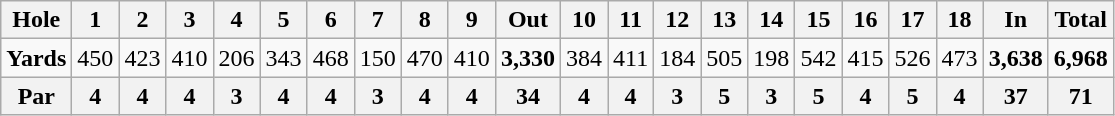<table class="wikitable" style="text-align:center">
<tr>
<th>Hole</th>
<th>1</th>
<th>2</th>
<th>3</th>
<th>4</th>
<th>5</th>
<th>6</th>
<th>7</th>
<th>8</th>
<th>9</th>
<th>Out</th>
<th>10</th>
<th>11</th>
<th>12</th>
<th>13</th>
<th>14</th>
<th>15</th>
<th>16</th>
<th>17</th>
<th>18</th>
<th>In</th>
<th>Total</th>
</tr>
<tr>
<td><strong>Yards</strong></td>
<td>450</td>
<td>423</td>
<td>410</td>
<td>206</td>
<td>343</td>
<td>468</td>
<td>150</td>
<td>470</td>
<td>410</td>
<td><strong>3,330</strong></td>
<td>384</td>
<td>411</td>
<td>184</td>
<td>505</td>
<td>198</td>
<td>542</td>
<td>415</td>
<td>526</td>
<td>473</td>
<td><strong>3,638</strong></td>
<td><strong>6,968</strong></td>
</tr>
<tr>
<th>Par</th>
<th>4</th>
<th>4</th>
<th>4</th>
<th>3</th>
<th>4</th>
<th>4</th>
<th>3</th>
<th>4</th>
<th>4</th>
<th>34</th>
<th>4</th>
<th>4</th>
<th>3</th>
<th>5</th>
<th>3</th>
<th>5</th>
<th>4</th>
<th>5</th>
<th>4</th>
<th>37</th>
<th>71</th>
</tr>
</table>
